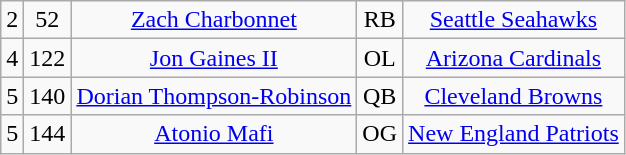<table class="wikitable" style="text-align:center">
<tr>
<td>2</td>
<td>52</td>
<td><a href='#'>Zach Charbonnet</a></td>
<td>RB</td>
<td><a href='#'>Seattle Seahawks</a></td>
</tr>
<tr>
<td>4</td>
<td>122</td>
<td><a href='#'>Jon Gaines II</a></td>
<td>OL</td>
<td><a href='#'>Arizona Cardinals</a></td>
</tr>
<tr>
<td>5</td>
<td>140</td>
<td><a href='#'>Dorian Thompson-Robinson</a></td>
<td>QB</td>
<td><a href='#'>Cleveland Browns</a></td>
</tr>
<tr>
<td>5</td>
<td>144</td>
<td><a href='#'>Atonio Mafi</a></td>
<td>OG</td>
<td><a href='#'>New England Patriots</a></td>
</tr>
</table>
